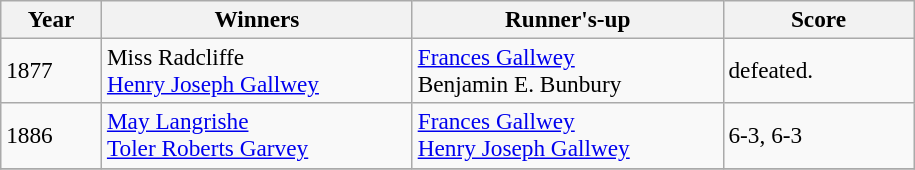<table class="wikitable" style="font-size:97%;">
<tr>
<th style="width:60px;">Year</th>
<th style="width:200px;">Winners</th>
<th style="width:200px;">Runner's-up</th>
<th style="width:120px;">Score</th>
</tr>
<tr>
<td>1877</td>
<td> Miss Radcliffe<br> <a href='#'>Henry Joseph Gallwey</a></td>
<td> <a href='#'>Frances Gallwey</a><br> Benjamin E. Bunbury</td>
<td>defeated.</td>
</tr>
<tr>
<td>1886</td>
<td> <a href='#'>May Langrishe</a><br> <a href='#'>Toler Roberts Garvey</a></td>
<td> <a href='#'>Frances Gallwey</a><br> <a href='#'>Henry Joseph Gallwey</a></td>
<td>6-3, 6-3</td>
</tr>
<tr>
</tr>
</table>
